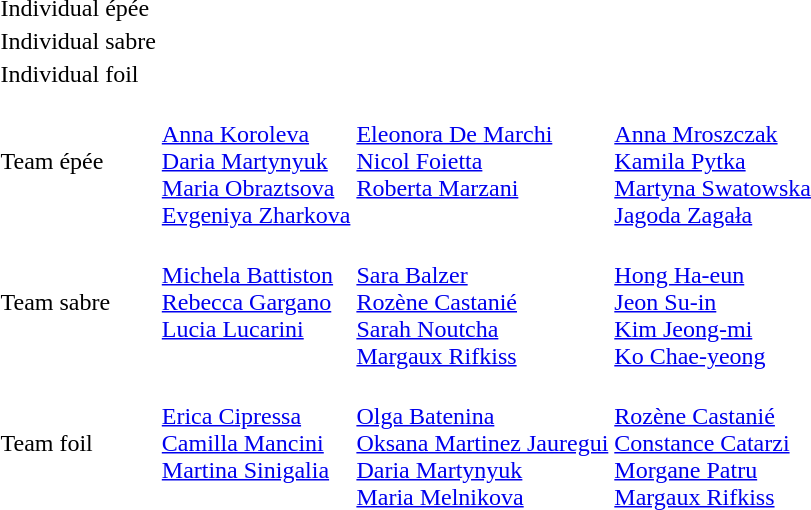<table>
<tr>
<td rowspan=2>Individual épée<br></td>
<td rowspan=2></td>
<td rowspan=2></td>
<td></td>
</tr>
<tr>
<td></td>
</tr>
<tr>
<td rowspan=2>Individual sabre<br></td>
<td rowspan=2></td>
<td rowspan=2></td>
<td></td>
</tr>
<tr>
<td></td>
</tr>
<tr>
<td rowspan=2>Individual foil<br></td>
<td rowspan=2></td>
<td rowspan=2></td>
<td></td>
</tr>
<tr>
<td></td>
</tr>
<tr>
<td>Team épée<br></td>
<td><br><a href='#'>Anna Koroleva</a><br><a href='#'>Daria Martynyuk</a><br><a href='#'>Maria Obraztsova</a><br><a href='#'>Evgeniya Zharkova</a></td>
<td valign=top><br><a href='#'>Eleonora De Marchi</a><br><a href='#'>Nicol Foietta</a><br><a href='#'>Roberta Marzani</a></td>
<td><br><a href='#'>Anna Mroszczak</a><br><a href='#'>Kamila Pytka</a><br><a href='#'>Martyna Swatowska</a><br><a href='#'>Jagoda Zagała</a></td>
</tr>
<tr>
<td>Team sabre<br></td>
<td valign=top><br><a href='#'>Michela Battiston</a><br><a href='#'>Rebecca Gargano</a><br><a href='#'>Lucia Lucarini</a></td>
<td><br><a href='#'>Sara Balzer</a><br><a href='#'>Rozène Castanié</a><br><a href='#'>Sarah Noutcha</a><br><a href='#'>Margaux Rifkiss</a></td>
<td><br><a href='#'>Hong Ha-eun</a><br><a href='#'>Jeon Su-in</a><br><a href='#'>Kim Jeong-mi</a><br><a href='#'>Ko Chae-yeong</a></td>
</tr>
<tr>
<td>Team foil<br></td>
<td valign=top><br><a href='#'>Erica Cipressa</a><br><a href='#'>Camilla Mancini</a><br><a href='#'>Martina Sinigalia</a></td>
<td><br><a href='#'>Olga Batenina</a><br><a href='#'>Oksana Martinez Jauregui</a><br><a href='#'>Daria Martynyuk</a><br><a href='#'>Maria Melnikova</a></td>
<td><br><a href='#'>Rozène Castanié</a><br><a href='#'>Constance Catarzi</a><br><a href='#'>Morgane Patru</a><br><a href='#'>Margaux Rifkiss</a></td>
</tr>
</table>
